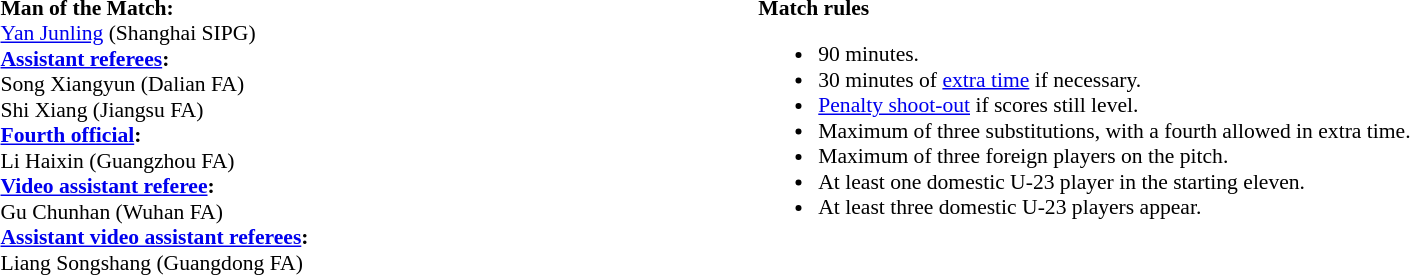<table style="width:100%; font-size:90%;">
<tr>
<td style="width:40%; vertical-align:top;"><br><strong>Man of the Match:</strong>
<br>  <a href='#'>Yan Junling</a> (Shanghai SIPG) 
<br>
<strong><a href='#'>Assistant referees</a>:</strong>
<br>Song Xiangyun (Dalian FA)
<br>Shi Xiang (Jiangsu FA)
<br><strong><a href='#'>Fourth official</a>:</strong>
<br>Li Haixin (Guangzhou FA) 
<br><strong><a href='#'>Video assistant referee</a>:</strong>
<br>Gu Chunhan (Wuhan FA)
<br><strong><a href='#'>Assistant video assistant referees</a>:</strong>
<br>Liang Songshang (Guangdong FA)</td>
<td style="width:60%; vertical-align:top;"><br><strong>Match rules</strong><ul><li>90 minutes.</li><li>30 minutes of <a href='#'>extra time</a> if necessary.</li><li><a href='#'>Penalty shoot-out</a> if scores still level.</li><li>Maximum of three substitutions, with a fourth allowed in extra time.</li><li>Maximum of three foreign players on the pitch.</li><li>At least one domestic U-23 player in the starting eleven.</li><li>At least three domestic U-23 players appear.</li></ul></td>
</tr>
</table>
